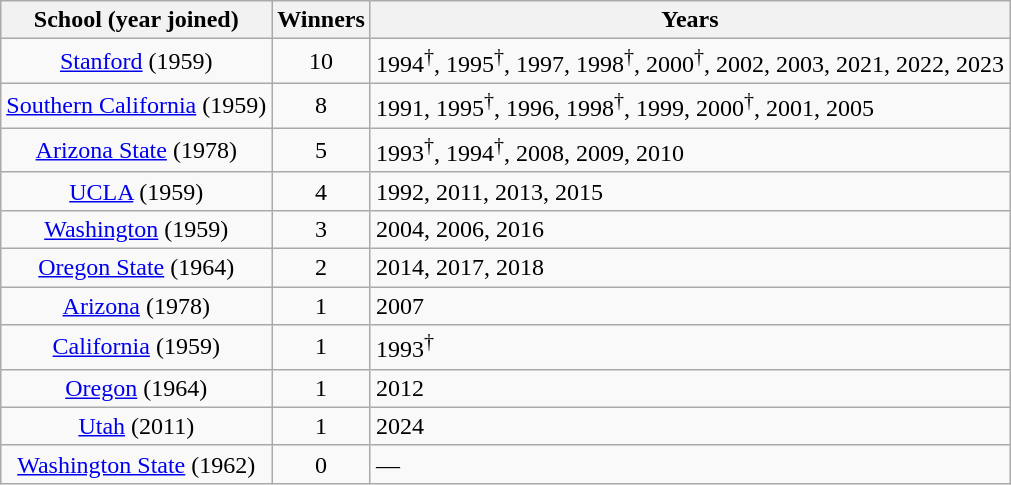<table class="wikitable">
<tr>
<th>School (year joined)</th>
<th>Winners</th>
<th>Years</th>
</tr>
<tr style="text-align:center;">
<td><a href='#'>Stanford</a> (1959)</td>
<td>10</td>
<td style="text-align:left;">1994<sup>†</sup>, 1995<sup>†</sup>, 1997, 1998<sup>†</sup>, 2000<sup>†</sup>, 2002, 2003, 2021, 2022, 2023</td>
</tr>
<tr style="text-align:center;">
<td><a href='#'>Southern California</a> (1959)</td>
<td>8</td>
<td style="text-align:left;">1991, 1995<sup>†</sup>, 1996, 1998<sup>†</sup>, 1999, 2000<sup>†</sup>, 2001, 2005</td>
</tr>
<tr style="text-align:center;">
<td><a href='#'>Arizona State</a> (1978)</td>
<td>5</td>
<td style="text-align:left;">1993<sup>†</sup>, 1994<sup>†</sup>, 2008, 2009, 2010</td>
</tr>
<tr style="text-align:center;">
<td><a href='#'>UCLA</a> (1959)</td>
<td>4</td>
<td style="text-align:left;">1992, 2011, 2013, 2015</td>
</tr>
<tr style="text-align:center;">
<td><a href='#'>Washington</a> (1959)</td>
<td>3</td>
<td style="text-align:left;">2004, 2006, 2016</td>
</tr>
<tr style="text-align:center;">
<td><a href='#'>Oregon State</a> (1964)</td>
<td>2</td>
<td style="text-align:left;">2014, 2017, 2018</td>
</tr>
<tr style="text-align:center;">
<td><a href='#'>Arizona</a> (1978)</td>
<td>1</td>
<td style="text-align:left;">2007</td>
</tr>
<tr style="text-align:center;">
<td><a href='#'>California</a> (1959)</td>
<td>1</td>
<td style="text-align:left;">1993<sup>†</sup></td>
</tr>
<tr style="text-align:center;">
<td><a href='#'>Oregon</a> (1964)</td>
<td>1</td>
<td style="text-align:left;">2012</td>
</tr>
<tr style="text-align:center;">
<td><a href='#'>Utah</a> (2011)</td>
<td>1</td>
<td style="text-align:left;">2024</td>
</tr>
<tr style="text-align:center;">
<td><a href='#'>Washington State</a> (1962)</td>
<td>0</td>
<td style="text-align:left;">—</td>
</tr>
</table>
